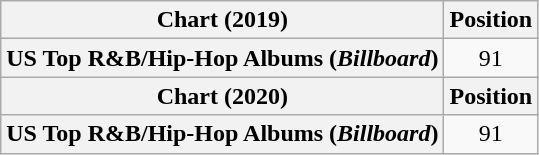<table class="wikitable plainrowheaders" style="text-align:center">
<tr>
<th scope="col">Chart (2019)</th>
<th scope="col">Position</th>
</tr>
<tr>
<th scope="row">US Top R&B/Hip-Hop Albums (<em>Billboard</em>)</th>
<td>91</td>
</tr>
<tr>
<th scope="col">Chart (2020)</th>
<th scope="col">Position</th>
</tr>
<tr>
<th scope="row">US Top R&B/Hip-Hop Albums (<em>Billboard</em>)</th>
<td>91</td>
</tr>
</table>
